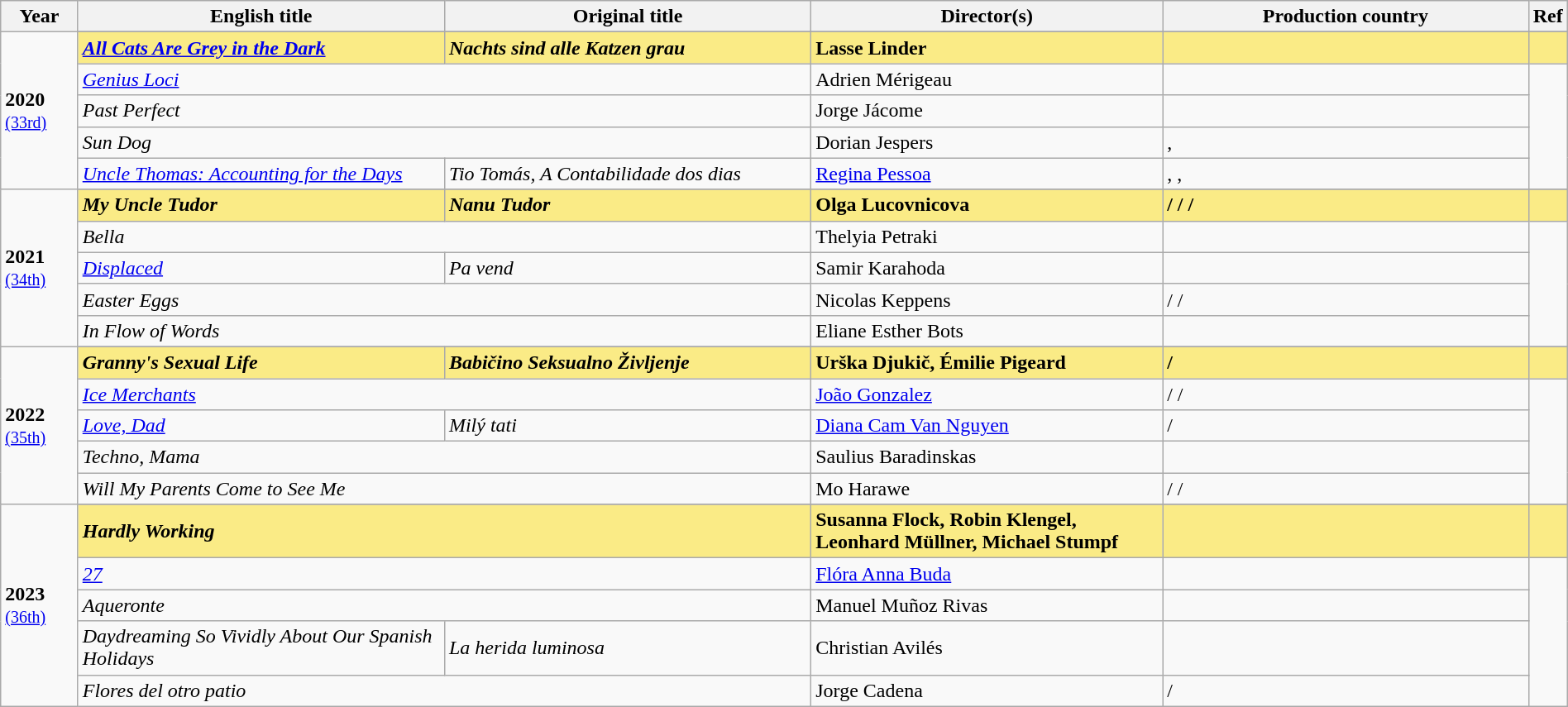<table class="wikitable" width="100%" cellpadding="5">
<tr>
<th width="5%">Year</th>
<th width="24%">English title</th>
<th width="24%">Original title</th>
<th width="23%">Director(s)</th>
<th width="24%">Production country</th>
<th width="5%">Ref</th>
</tr>
<tr>
<td rowspan="6" "align="center"><strong>2020</strong><br><small><a href='#'>(33rd)</a></small></td>
</tr>
<tr style="background:#FAEB86">
<td><strong><em><a href='#'>All Cats Are Grey in the Dark</a></em></strong></td>
<td><strong><em>Nachts sind alle Katzen grau</em></strong></td>
<td><strong>Lasse Linder</strong></td>
<td><strong></strong></td>
<td></td>
</tr>
<tr>
<td colspan="2"><em><a href='#'>Genius Loci</a></em></td>
<td>Adrien Mérigeau</td>
<td></td>
<td rowspan=4></td>
</tr>
<tr>
<td colspan="2"><em>Past Perfect</em></td>
<td>Jorge Jácome</td>
<td></td>
</tr>
<tr>
<td colspan="2"><em>Sun Dog</em></td>
<td>Dorian Jespers</td>
<td>, </td>
</tr>
<tr>
<td><em><a href='#'>Uncle Thomas: Accounting for the Days</a></em></td>
<td><em>Tio Tomás, A Contabilidade dos dias</em></td>
<td><a href='#'>Regina Pessoa</a></td>
<td>, , </td>
</tr>
<tr>
<td rowspan="6" "align="center"><strong>2021</strong><br><small><a href='#'>(34th)</a></small></td>
</tr>
<tr style="background:#FAEB86">
<td><strong><em>My Uncle Tudor</em></strong></td>
<td><strong><em>Nanu Tudor</em></strong></td>
<td><strong>Olga Lucovnicova</strong></td>
<td><strong> /  /  / </strong></td>
<td></td>
</tr>
<tr>
<td colspan="2"><em>Bella</em></td>
<td>Thelyia Petraki</td>
<td></td>
<td rowspan=4></td>
</tr>
<tr>
<td><em><a href='#'>Displaced</a></em></td>
<td><em>Pa vend</em></td>
<td>Samir Karahoda</td>
<td></td>
</tr>
<tr>
<td colspan="2"><em>Easter Eggs</em></td>
<td>Nicolas Keppens</td>
<td> /  / </td>
</tr>
<tr>
<td colspan="2"><em>In Flow of Words</em></td>
<td>Eliane Esther Bots</td>
<td></td>
</tr>
<tr>
<td rowspan="6" "align="center"><strong>2022</strong><br><small><a href='#'>(35th)</a></small><br></td>
</tr>
<tr style="background:#FAEB86">
<td><strong><em>Granny's Sexual Life</em></strong></td>
<td><strong><em>Babičino Seksualno Življenje</em></strong></td>
<td><strong>Urška Djukič, Émilie Pigeard</strong></td>
<td><strong> / </strong></td>
<td></td>
</tr>
<tr>
<td colspan=2><em><a href='#'>Ice Merchants</a></em></td>
<td><a href='#'>João Gonzalez</a></td>
<td> /  / </td>
<td rowspan=4></td>
</tr>
<tr>
<td><em><a href='#'>Love, Dad</a></em></td>
<td><em>Milý tati</em></td>
<td><a href='#'>Diana Cam Van Nguyen</a></td>
<td> / </td>
</tr>
<tr>
<td colspan=2><em>Techno, Mama</em></td>
<td>Saulius Baradinskas</td>
<td></td>
</tr>
<tr>
<td colspan=2><em>Will My Parents Come to See Me</em></td>
<td>Mo Harawe</td>
<td> /  / </td>
</tr>
<tr>
<td rowspan="6" "align="center"><strong>2023</strong><br><small><a href='#'>(36th)</a></small><br></td>
</tr>
<tr style="background:#FAEB86">
<td colspan="2"><strong><em>Hardly Working</em></strong></td>
<td><strong>Susanna Flock, Robin Klengel, Leonhard Müllner, Michael Stumpf</strong></td>
<td><strong></strong></td>
<td></td>
</tr>
<tr>
<td colspan="2"><em><a href='#'>27</a></em></td>
<td><a href='#'>Flóra Anna Buda</a></td>
<td></td>
<td rowspan=4></td>
</tr>
<tr>
<td colspan="2"><em>Aqueronte</em></td>
<td>Manuel Muñoz Rivas</td>
<td></td>
</tr>
<tr>
<td><em>Daydreaming So Vividly About Our Spanish Holidays</em></td>
<td><em>La herida luminosa</em></td>
<td>Christian Avilés</td>
<td></td>
</tr>
<tr>
<td colspan="2"><em>Flores del otro patio</em></td>
<td>Jorge Cadena</td>
<td> / </td>
</tr>
</table>
